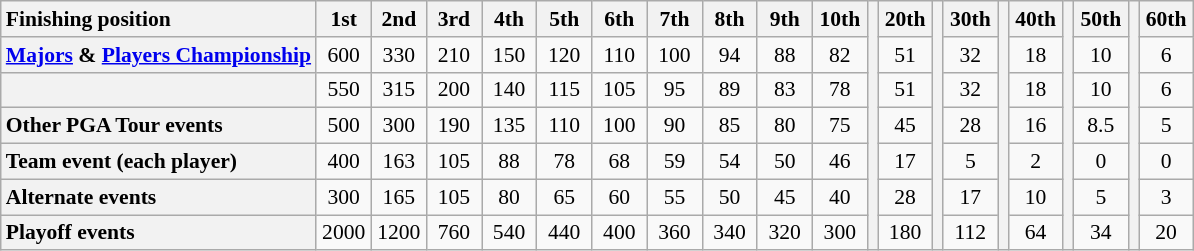<table class=wikitable style=font-size:90%;text-align:center>
<tr>
<th style="text-align:left">Finishing position</th>
<th style="width:30px;">1st</th>
<th style="width:30px;">2nd</th>
<th style="width:30px;">3rd</th>
<th style="width:30px;">4th</th>
<th style="width:30px;">5th</th>
<th style="width:30px;">6th</th>
<th style="width:30px;">7th</th>
<th style="width:30px;">8th</th>
<th style="width:30px;">9th</th>
<th style="width:30px;">10th</th>
<th rowspan="7"></th>
<th style="width:30px;">20th</th>
<th rowspan="7"></th>
<th style="width:30px;">30th</th>
<th rowspan="7"></th>
<th style="width:30px;">40th</th>
<th rowspan="7"></th>
<th style="width:30px;">50th</th>
<th rowspan="7"></th>
<th style="width:30px;">60th</th>
</tr>
<tr>
<th style="text-align:left"><a href='#'>Majors</a> & <a href='#'>Players Championship</a></th>
<td>600</td>
<td>330</td>
<td>210</td>
<td>150</td>
<td>120</td>
<td>110</td>
<td>100</td>
<td>94</td>
<td>88</td>
<td>82</td>
<td>51</td>
<td>32</td>
<td>18</td>
<td>10</td>
<td>6</td>
</tr>
<tr>
<th style="text-align:left"></th>
<td>550</td>
<td>315</td>
<td>200</td>
<td>140</td>
<td>115</td>
<td>105</td>
<td>95</td>
<td>89</td>
<td>83</td>
<td>78</td>
<td>51</td>
<td>32</td>
<td>18</td>
<td>10</td>
<td>6</td>
</tr>
<tr>
<th style="text-align:left">Other PGA Tour events</th>
<td>500</td>
<td>300</td>
<td>190</td>
<td>135</td>
<td>110</td>
<td>100</td>
<td>90</td>
<td>85</td>
<td>80</td>
<td>75</td>
<td>45</td>
<td>28</td>
<td>16</td>
<td>8.5</td>
<td>5</td>
</tr>
<tr>
<th style="text-align:left">Team event (each player)</th>
<td>400</td>
<td>163</td>
<td>105</td>
<td>88</td>
<td>78</td>
<td>68</td>
<td>59</td>
<td>54</td>
<td>50</td>
<td>46</td>
<td>17</td>
<td>5</td>
<td>2</td>
<td>0</td>
<td>0</td>
</tr>
<tr>
<th style="text-align:left">Alternate events</th>
<td>300</td>
<td>165</td>
<td>105</td>
<td>80</td>
<td>65</td>
<td>60</td>
<td>55</td>
<td>50</td>
<td>45</td>
<td>40</td>
<td>28</td>
<td>17</td>
<td>10</td>
<td>5</td>
<td>3</td>
</tr>
<tr>
<th style="text-align:left">Playoff events</th>
<td>2000</td>
<td>1200</td>
<td>760</td>
<td>540</td>
<td>440</td>
<td>400</td>
<td>360</td>
<td>340</td>
<td>320</td>
<td>300</td>
<td>180</td>
<td>112</td>
<td>64</td>
<td>34</td>
<td>20</td>
</tr>
</table>
